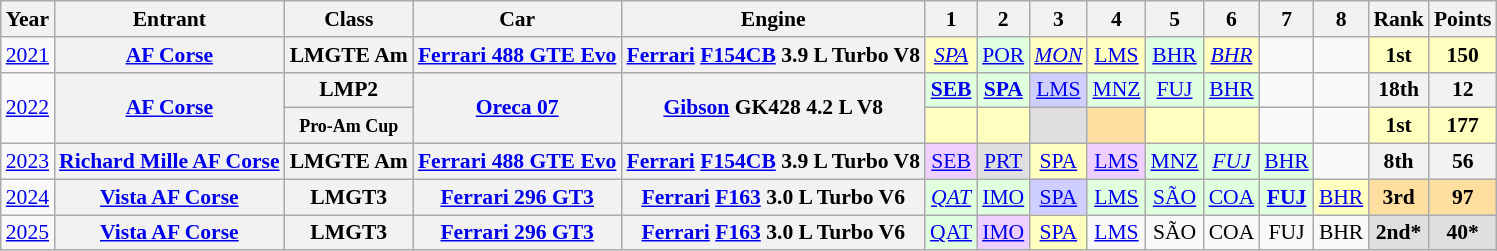<table class="wikitable" style="text-align:center; font-size:90%">
<tr>
<th>Year</th>
<th>Entrant</th>
<th>Class</th>
<th>Car</th>
<th>Engine</th>
<th>1</th>
<th>2</th>
<th>3</th>
<th>4</th>
<th>5</th>
<th>6</th>
<th>7</th>
<th>8</th>
<th>Rank</th>
<th>Points</th>
</tr>
<tr>
<td><a href='#'>2021</a></td>
<th><a href='#'>AF Corse</a></th>
<th>LMGTE Am</th>
<th><a href='#'>Ferrari 488 GTE Evo</a></th>
<th><a href='#'>Ferrari</a> <a href='#'>F154CB</a> 3.9 L Turbo V8</th>
<td style="background:#FFFFBF;"><em><a href='#'>SPA</a></em><br></td>
<td style="background:#DFFFDF;"><a href='#'>POR</a><br></td>
<td style="background:#FFFFBF;"><em><a href='#'>MON</a></em><br></td>
<td style="background:#FFFFBF;"><a href='#'>LMS</a><br></td>
<td style="background:#DFFFDF;"><a href='#'>BHR</a><br></td>
<td style="background:#FFFFBF;"><em><a href='#'>BHR</a></em><br></td>
<td></td>
<td></td>
<th style="background:#FFFFBF;">1st</th>
<th style="background:#FFFFBF;">150</th>
</tr>
<tr>
<td rowspan="2"><a href='#'>2022</a></td>
<th rowspan="2"><a href='#'>AF Corse</a></th>
<th>LMP2</th>
<th rowspan="2"><a href='#'>Oreca 07</a></th>
<th rowspan="2"><a href='#'>Gibson</a> GK428 4.2 L V8</th>
<td style="background:#DFFFDF;"><strong><a href='#'>SEB</a></strong><br></td>
<td style="background:#DFFFDF;"><strong><a href='#'>SPA</a></strong><br></td>
<td style="background:#CFCFFF;"><a href='#'>LMS</a><br></td>
<td style="background:#DFFFDF;"><a href='#'>MNZ</a><br></td>
<td style="background:#DFFFDF;"><a href='#'>FUJ</a><br></td>
<td style="background:#DFFFDF;"><a href='#'>BHR</a><br></td>
<td></td>
<td></td>
<th>18th</th>
<th>12</th>
</tr>
<tr>
<th><small>Pro-Am Cup</small></th>
<td style="background:#FFFFBF;"></td>
<td style="background:#FFFFBF;"></td>
<td style="background:#DFDFDF;"></td>
<td style="background:#FFDF9F;"></td>
<td style="background:#FFFFBF;"></td>
<td style="background:#FFFFBF;"></td>
<td></td>
<td></td>
<th style="background:#FFFFBF;">1st</th>
<th style="background:#FFFFBF;">177</th>
</tr>
<tr>
<td><a href='#'>2023</a></td>
<th><a href='#'>Richard Mille AF Corse</a></th>
<th>LMGTE Am</th>
<th><a href='#'>Ferrari 488 GTE Evo</a></th>
<th><a href='#'>Ferrari</a> <a href='#'>F154CB</a> 3.9 L Turbo V8</th>
<td style="background:#EFCFFF;"><a href='#'>SEB</a><br></td>
<td style="background:#DFDFDF;"><a href='#'>PRT</a><br></td>
<td style="background:#FFFFBF;"><a href='#'>SPA</a><br></td>
<td style="background:#EFCFFF;"><a href='#'>LMS</a><br></td>
<td style="background:#DFFFDF;"><a href='#'>MNZ</a><br></td>
<td style="background:#DFFFDF;"><em><a href='#'>FUJ</a></em><br></td>
<td style="background:#DFFFDF;"><a href='#'>BHR</a><br></td>
<td></td>
<th>8th</th>
<th>56</th>
</tr>
<tr>
<td><a href='#'>2024</a></td>
<th><a href='#'>Vista AF Corse</a></th>
<th>LMGT3</th>
<th><a href='#'>Ferrari 296 GT3</a></th>
<th><a href='#'>Ferrari</a> <a href='#'>F163</a> 3.0 L Turbo V6</th>
<td style="background:#DFFFDF;"><em><a href='#'>QAT</a></em><br></td>
<td style="background:#DFFFDF;"><a href='#'>IMO</a><br></td>
<td style="background:#CFCFFF;"><a href='#'>SPA</a><br></td>
<td style="background:#DFFFDF;"><a href='#'>LMS</a><br></td>
<td style="background:#DFFFDF;"><a href='#'>SÃO</a><br></td>
<td style="background:#DFFFDF;"><a href='#'>COA</a><br></td>
<td style="background:#DFFFDF;"><strong><a href='#'>FUJ</a></strong><br></td>
<td style="background:#FFFFBF;"><a href='#'>BHR</a><br></td>
<th style="background:#FFDF9F;">3rd</th>
<th style="background:#FFDF9F;">97</th>
</tr>
<tr>
<td><a href='#'>2025</a></td>
<th><a href='#'>Vista AF Corse</a></th>
<th>LMGT3</th>
<th><a href='#'>Ferrari 296 GT3</a></th>
<th><a href='#'>Ferrari</a> <a href='#'>F163</a> 3.0 L Turbo V6</th>
<td style="background:#DFFFDF;"><a href='#'>QAT</a><br></td>
<td style="background:#EFCFFF;"><a href='#'>IMO</a><br></td>
<td style="background:#FFFFBF;"><a href='#'>SPA</a><br></td>
<td style="background:#;"><a href='#'>LMS</a><br></td>
<td style="background:#;">SÃO<br></td>
<td style="background:#;">COA<br></td>
<td style="background:#;">FUJ<br></td>
<td style="background:#;">BHR<br></td>
<th style="background:#DFDFDF;">2nd*</th>
<th style="background:#DFDFDF;">40*</th>
</tr>
</table>
